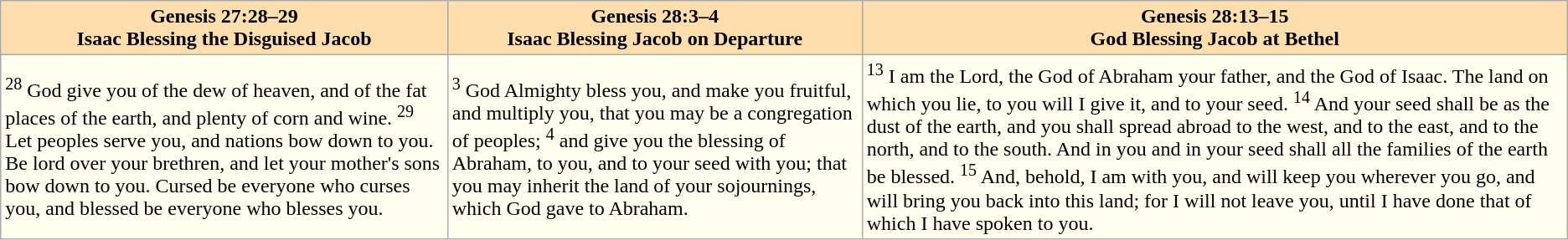<table class="wikitable" style="background:Ivory;">
<tr>
<th style="background:Navajowhite;">Genesis 27:28–29<br>Isaac Blessing the Disguised Jacob</th>
<th style="background:Navajowhite;">Genesis 28:3–4<br>Isaac Blessing Jacob on Departure</th>
<th style="background:Navajowhite;">Genesis 28:13–15<br>God Blessing Jacob at Bethel</th>
</tr>
<tr>
<td><sup>28</sup> God give you of the dew of heaven, and of the fat places of the earth, and plenty of corn and wine. <sup>29</sup> Let peoples serve you, and nations bow down to you. Be lord over your brethren, and let your mother's sons bow down to you. Cursed be everyone who curses you, and blessed be everyone who blesses you.</td>
<td><sup>3</sup> God Almighty bless you, and make you fruitful, and multiply you, that you may be a congregation of peoples; <sup>4</sup> and give you the blessing of Abraham, to you, and to your seed with you; that you may inherit the land of your sojournings, which God gave to Abraham.</td>
<td><sup>13</sup> I am the Lord, the God of Abraham your father, and the God of Isaac. The land on which you lie, to you will I give it, and to your seed. <sup>14</sup> And your seed shall be as the dust of the earth, and you shall spread abroad to the west, and to the east, and to the north, and to the south. And in you and in your seed shall all the families of the earth be blessed. <sup>15</sup> And, behold, I am with you, and will keep you wherever you go, and will bring you back into this land; for I will not leave you, until I have done that of which I have spoken to you.</td>
</tr>
</table>
